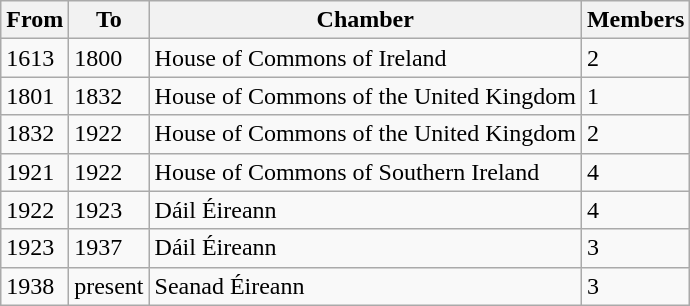<table class="wikitable">
<tr>
<th>From</th>
<th>To</th>
<th>Chamber</th>
<th>Members</th>
</tr>
<tr>
<td>1613</td>
<td>1800</td>
<td>House of Commons of Ireland</td>
<td>2</td>
</tr>
<tr>
<td>1801</td>
<td>1832</td>
<td>House of Commons of the United Kingdom</td>
<td>1</td>
</tr>
<tr>
<td>1832</td>
<td>1922</td>
<td>House of Commons of the United Kingdom</td>
<td>2</td>
</tr>
<tr>
<td>1921</td>
<td>1922</td>
<td>House of Commons of Southern Ireland</td>
<td>4</td>
</tr>
<tr>
<td>1922</td>
<td>1923</td>
<td>Dáil Éireann</td>
<td>4</td>
</tr>
<tr>
<td>1923</td>
<td>1937</td>
<td>Dáil Éireann</td>
<td>3</td>
</tr>
<tr>
<td>1938</td>
<td>present</td>
<td>Seanad Éireann</td>
<td>3</td>
</tr>
</table>
